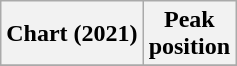<table class="wikitable plainrowheaders" style="text-align:center">
<tr>
<th scope="col">Chart (2021)</th>
<th scope="col">Peak<br>position</th>
</tr>
<tr>
</tr>
</table>
